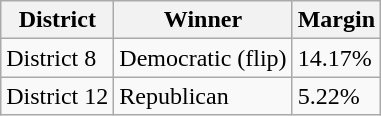<table class="wikitable sortable">
<tr>
<th>District</th>
<th>Winner</th>
<th>Margin</th>
</tr>
<tr>
<td>District 8</td>
<td data-sort-value=1 >Democratic (flip)</td>
<td>14.17%</td>
</tr>
<tr>
<td>District 12</td>
<td data-sort-value=1 >Republican</td>
<td>5.22%</td>
</tr>
</table>
